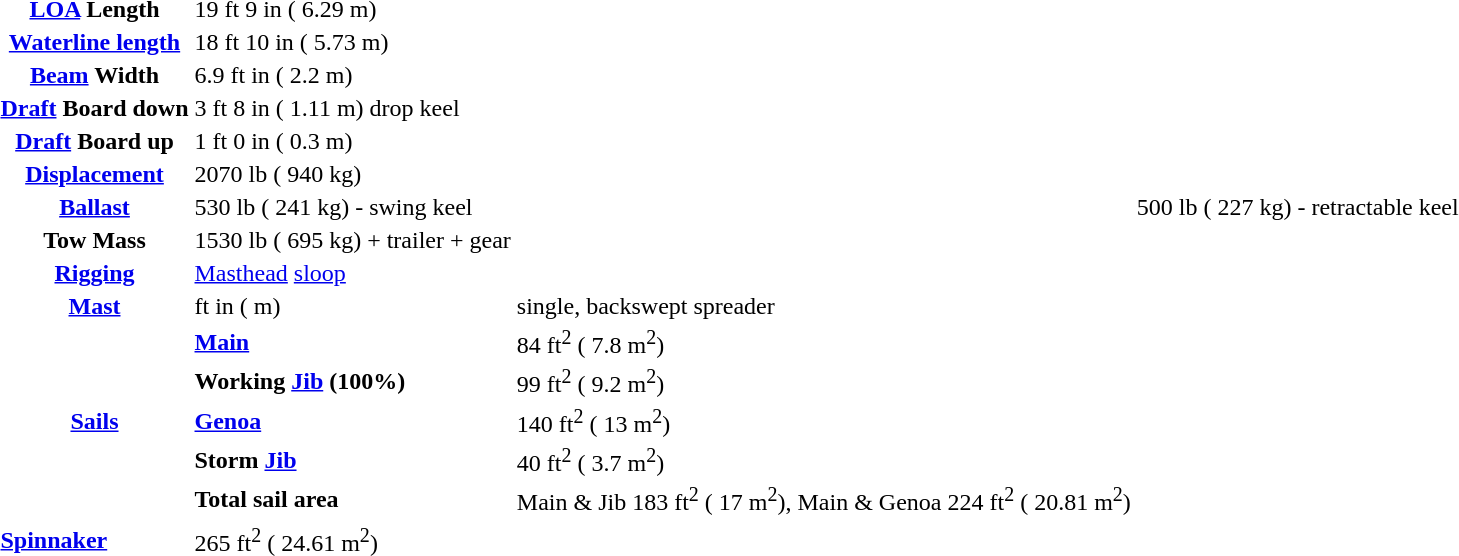<table>
<tr>
<th><a href='#'>LOA</a> Length</th>
<td>19 ft 9 in ( 6.29 m)</td>
<td> </td>
</tr>
<tr>
<th><a href='#'>Waterline length</a></th>
<td>18 ft 10 in ( 5.73 m)</td>
<td> </td>
</tr>
<tr>
<th><a href='#'>Beam</a> Width</th>
<td>6.9 ft  in ( 2.2 m)</td>
<td> </td>
</tr>
<tr>
<th><a href='#'>Draft</a> Board down</th>
<td>3 ft  8 in ( 1.11 m) drop keel</td>
<td> </td>
</tr>
<tr>
<th><a href='#'>Draft</a> Board up</th>
<td>1 ft  0 in ( 0.3 m)</td>
<td> </td>
</tr>
<tr>
<th><a href='#'>Displacement</a></th>
<td>2070 lb ( 940 kg)</td>
<td> </td>
</tr>
<tr>
<th><a href='#'>Ballast</a></th>
<td>530 lb ( 241 kg) - swing keel</td>
<td> </td>
<td>500 lb ( 227 kg) - retractable keel</td>
<td> </td>
</tr>
<tr>
<th>Tow Mass</th>
<td>1530 lb ( 695 kg) + trailer + gear</td>
<td> </td>
</tr>
<tr>
<th><a href='#'>Rigging</a></th>
<td><a href='#'>Masthead</a> <a href='#'>sloop</a></td>
</tr>
<tr>
<th><a href='#'>Mast</a></th>
<td>ft  in ( m)</td>
<td>single, backswept spreader</td>
</tr>
<tr>
<th rowspan="5"><a href='#'>Sails</a></th>
<td><strong><a href='#'>Main</a></strong></td>
<td>84 ft<sup>2</sup> ( 7.8 m<sup>2</sup>)</td>
</tr>
<tr>
<td><strong>Working <a href='#'>Jib</a> (100%)</strong></td>
<td>99 ft<sup>2</sup> ( 9.2 m<sup>2</sup>)</td>
</tr>
<tr>
<td><strong><a href='#'>Genoa</a></strong></td>
<td>140 ft<sup>2</sup> ( 13 m<sup>2</sup>)</td>
</tr>
<tr>
<td><strong>Storm <a href='#'>Jib</a></strong></td>
<td>40 ft<sup>2</sup> ( 3.7 m<sup>2</sup>)</td>
</tr>
<tr>
<td><strong>Total sail area</strong></td>
<td>Main & Jib  183 ft<sup>2</sup> ( 17 m<sup>2</sup>), Main & Genoa 224 ft<sup>2</sup> ( 20.81 m<sup>2</sup>)</td>
</tr>
<tr>
<td><strong><a href='#'>Spinnaker</a></strong></td>
<td>265 ft<sup>2</sup> (  24.61 m<sup>2</sup>)</td>
</tr>
</table>
